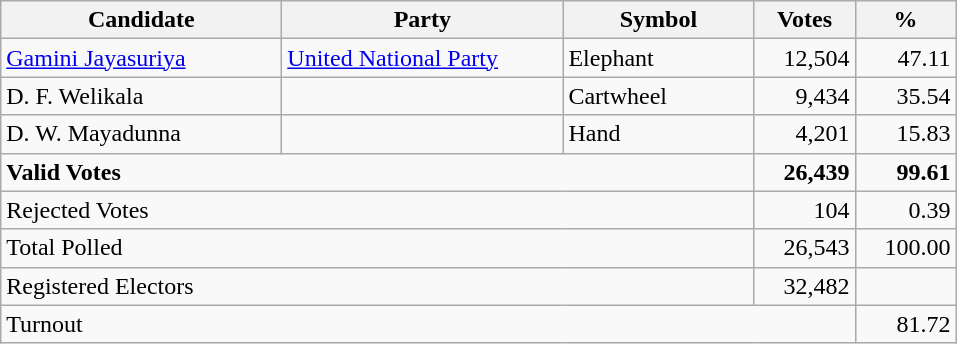<table class="wikitable" border="1" style="text-align:right;">
<tr>
<th align=left width="180">Candidate</th>
<th align=left width="180">Party</th>
<th align=left width="120">Symbol</th>
<th align=left width="60">Votes</th>
<th align=left width="60">%</th>
</tr>
<tr>
<td align=left><a href='#'>Gamini Jayasuriya</a></td>
<td align=left><a href='#'>United National Party</a></td>
<td align=left>Elephant</td>
<td align=right>12,504</td>
<td align=right>47.11</td>
</tr>
<tr>
<td align=left>D. F. Welikala</td>
<td align=left></td>
<td align=left>Cartwheel</td>
<td align=right>9,434</td>
<td align=right>35.54</td>
</tr>
<tr>
<td align=left>D. W. Mayadunna</td>
<td align=left></td>
<td align=left>Hand</td>
<td align=right>4,201</td>
<td align=right>15.83</td>
</tr>
<tr>
<td align=left colspan=3><strong>Valid Votes</strong></td>
<td align=right><strong>26,439</strong></td>
<td align=right><strong>99.61</strong></td>
</tr>
<tr>
<td align=left colspan=3>Rejected Votes</td>
<td align=right>104</td>
<td align=right>0.39</td>
</tr>
<tr>
<td align=left colspan=3>Total Polled</td>
<td align=right>26,543</td>
<td align=right>100.00</td>
</tr>
<tr>
<td align=left colspan=3>Registered Electors</td>
<td align=right>32,482</td>
<td></td>
</tr>
<tr>
<td align=left colspan=4>Turnout</td>
<td align=right>81.72</td>
</tr>
</table>
